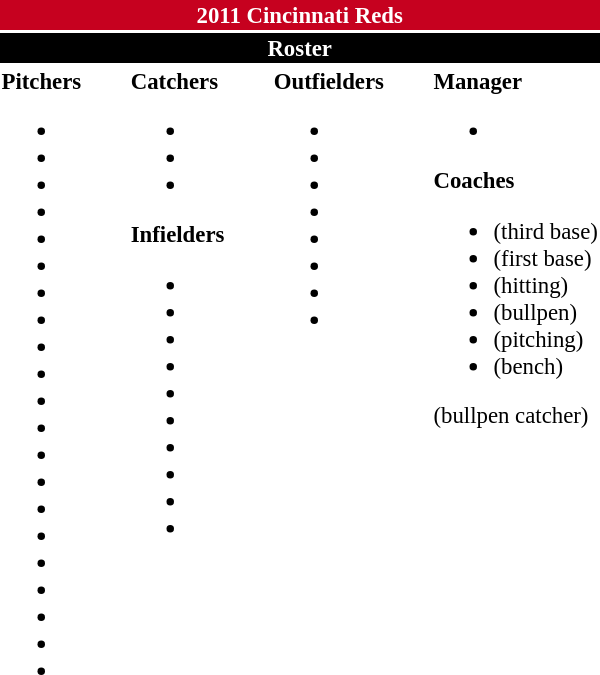<table class="toccolours" style="font-size: 95%;">
<tr>
<th colspan="10" style="background-color: #c6011f; color: #FFFFFF; text-align: center;">2011 Cincinnati Reds</th>
</tr>
<tr>
<td colspan="10" style="background-color: black; color: #FFFFFF; text-align: center;"><strong>Roster</strong></td>
</tr>
<tr>
<td valign="top"><strong>Pitchers</strong><br><ul><li></li><li></li><li></li><li></li><li></li><li></li><li></li><li></li><li></li><li></li><li></li><li></li><li></li><li></li><li></li><li></li><li></li><li></li><li></li><li></li><li></li></ul></td>
<td width="25px"></td>
<td valign="top"><strong>Catchers</strong><br><ul><li></li><li></li><li></li></ul><strong>Infielders</strong><ul><li></li><li></li><li></li><li></li><li></li><li></li><li></li><li></li><li></li><li></li></ul></td>
<td width="25px"></td>
<td valign="top"><strong>Outfielders</strong><br><ul><li></li><li></li><li></li><li></li><li></li><li></li><li></li><li></li></ul></td>
<td width="25px"></td>
<td valign="top"><strong>Manager</strong><br><ul><li></li></ul><strong>Coaches</strong><ul><li> (third base)</li><li> (first base)</li><li> (hitting)</li><li> (bullpen)</li><li> (pitching)</li><li> (bench)</li></ul> (bullpen catcher)</td>
</tr>
</table>
